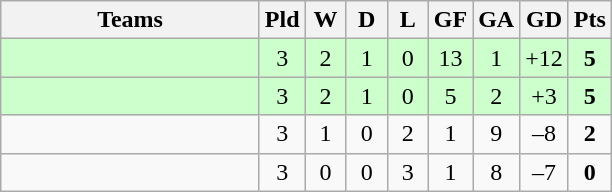<table class="wikitable" style="text-align: center;">
<tr>
<th width=165>Teams</th>
<th width=20>Pld</th>
<th width=20>W</th>
<th width=20>D</th>
<th width=20>L</th>
<th width=20>GF</th>
<th width=20>GA</th>
<th width=20>GD</th>
<th width=20>Pts</th>
</tr>
<tr align=center style="background:#ccffcc;">
<td style="text-align:left;"></td>
<td>3</td>
<td>2</td>
<td>1</td>
<td>0</td>
<td>13</td>
<td>1</td>
<td>+12</td>
<td><strong>5</strong></td>
</tr>
<tr align=center style="background:#ccffcc;">
<td style="text-align:left;"></td>
<td>3</td>
<td>2</td>
<td>1</td>
<td>0</td>
<td>5</td>
<td>2</td>
<td>+3</td>
<td><strong>5</strong></td>
</tr>
<tr align=center>
<td style="text-align:left;"></td>
<td>3</td>
<td>1</td>
<td>0</td>
<td>2</td>
<td>1</td>
<td>9</td>
<td>–8</td>
<td><strong>2</strong></td>
</tr>
<tr align=center>
<td style="text-align:left;"></td>
<td>3</td>
<td>0</td>
<td>0</td>
<td>3</td>
<td>1</td>
<td>8</td>
<td>–7</td>
<td><strong>0</strong></td>
</tr>
</table>
